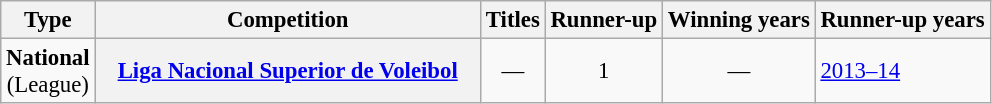<table class="wikitable plainrowheaders" style="font-size:95%; text-align:center;">
<tr>
<th>Type</th>
<th width=250px>Competition</th>
<th>Titles</th>
<th>Runner-up</th>
<th>Winning years</th>
<th>Runner-up years</th>
</tr>
<tr>
<td rowspan=1><strong>National</strong><br>(League)</td>
<th scope=col><a href='#'>Liga Nacional Superior de Voleibol</a></th>
<td style="text-align:center;">—</td>
<td>1</td>
<td style="text-align:center;">—</td>
<td align="left"><a href='#'>2013–14</a></td>
</tr>
</table>
